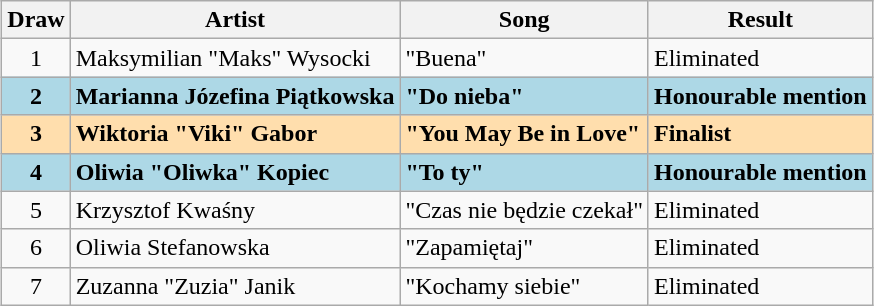<table class="sortable wikitable" style="margin: 1em auto 1em auto">
<tr>
<th>Draw</th>
<th>Artist</th>
<th>Song</th>
<th>Result</th>
</tr>
<tr>
<td align="center">1</td>
<td>Maksymilian "Maks" Wysocki</td>
<td>"Buena"</td>
<td data-sort-value="3">Eliminated</td>
</tr>
<tr style="font-weight:bold; background:lightblue;">
<td align="center">2</td>
<td>Marianna Józefina Piątkowska</td>
<td>"Do nieba"</td>
<td data-sort-value="2">Honourable mention</td>
</tr>
<tr style="font-weight:bold; background:navajowhite;">
<td align="center">3</td>
<td>Wiktoria "Viki" Gabor</td>
<td>"You May Be in Love"</td>
<td data-sort-value="1">Finalist</td>
</tr>
<tr style="font-weight:bold; background:lightblue;">
<td align="center">4</td>
<td>Oliwia "Oliwka" Kopiec</td>
<td>"To ty"</td>
<td data-sort-value="2">Honourable mention</td>
</tr>
<tr>
<td align="center">5</td>
<td>Krzysztof Kwaśny</td>
<td>"Czas nie będzie czekał"</td>
<td data-sort-value="3">Eliminated</td>
</tr>
<tr>
<td align="center">6</td>
<td>Oliwia Stefanowska</td>
<td>"Zapamiętaj"</td>
<td data-sort-value="3">Eliminated</td>
</tr>
<tr>
<td align="center">7</td>
<td>Zuzanna "Zuzia" Janik</td>
<td>"Kochamy siebie"</td>
<td data-sort-value="3">Eliminated</td>
</tr>
</table>
